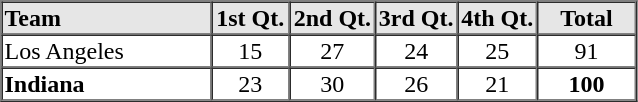<table border=1 cellspacing=0 width=425 style="margin-left:3em;">
<tr style="text-align:center; background-color:#e6e6e6;">
<th align=left width=16%>Team</th>
<th width=6%>1st Qt.</th>
<th width=6%>2nd Qt.</th>
<th width=6%>3rd Qt.</th>
<th width=6%>4th Qt.</th>
<th width=6%>Total</th>
</tr>
<tr style="text-align:center;">
<td align=left>Los Angeles</td>
<td>15</td>
<td>27</td>
<td>24</td>
<td>25</td>
<td>91</td>
</tr>
<tr style="text-align:center;">
<td align=left><strong>Indiana</strong></td>
<td>23</td>
<td>30</td>
<td>26</td>
<td>21</td>
<td><strong>100</strong></td>
</tr>
<tr style="text-align:center;">
</tr>
</table>
